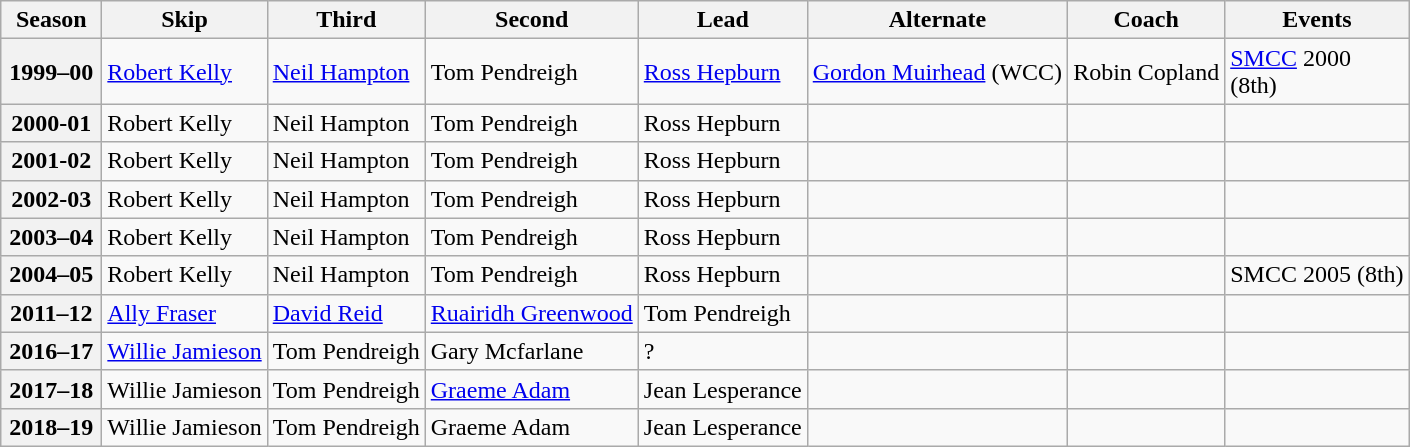<table class="wikitable">
<tr>
<th scope="col" width=60>Season</th>
<th scope="col">Skip</th>
<th scope="col">Third</th>
<th scope="col">Second</th>
<th scope="col">Lead</th>
<th scope="col">Alternate</th>
<th scope="col">Coach</th>
<th scope="col">Events</th>
</tr>
<tr>
<th scope="row">1999–00</th>
<td><a href='#'>Robert Kelly</a></td>
<td><a href='#'>Neil Hampton</a></td>
<td>Tom Pendreigh</td>
<td><a href='#'>Ross Hepburn</a></td>
<td><a href='#'>Gordon Muirhead</a> (WCC)</td>
<td>Robin Copland</td>
<td><a href='#'>SMCC</a> 2000 <br> (8th)</td>
</tr>
<tr>
<th>2000-01</th>
<td>Robert Kelly</td>
<td>Neil Hampton</td>
<td>Tom Pendreigh</td>
<td>Ross Hepburn</td>
<td></td>
<td></td>
<td></td>
</tr>
<tr>
<th>2001-02</th>
<td>Robert Kelly</td>
<td>Neil Hampton</td>
<td>Tom Pendreigh</td>
<td>Ross Hepburn</td>
<td></td>
<td></td>
<td></td>
</tr>
<tr>
<th>2002-03</th>
<td>Robert Kelly</td>
<td>Neil Hampton</td>
<td>Tom Pendreigh</td>
<td>Ross Hepburn</td>
<td></td>
<td></td>
<td></td>
</tr>
<tr>
<th scope="row">2003–04</th>
<td>Robert Kelly</td>
<td>Neil Hampton</td>
<td>Tom Pendreigh</td>
<td>Ross Hepburn</td>
<td></td>
<td></td>
<td></td>
</tr>
<tr>
<th scope="row">2004–05</th>
<td>Robert Kelly</td>
<td>Neil Hampton</td>
<td>Tom Pendreigh</td>
<td>Ross Hepburn</td>
<td></td>
<td></td>
<td>SMCC 2005 (8th)</td>
</tr>
<tr>
<th scope="row">2011–12</th>
<td><a href='#'>Ally Fraser</a></td>
<td><a href='#'>David Reid</a></td>
<td><a href='#'>Ruairidh Greenwood</a></td>
<td>Tom Pendreigh</td>
<td></td>
<td></td>
<td></td>
</tr>
<tr>
<th scope="row">2016–17</th>
<td><a href='#'>Willie Jamieson</a></td>
<td>Tom Pendreigh</td>
<td>Gary Mcfarlane</td>
<td>?</td>
<td></td>
<td></td>
<td></td>
</tr>
<tr>
<th scope="row">2017–18</th>
<td>Willie Jamieson</td>
<td>Tom Pendreigh</td>
<td><a href='#'>Graeme Adam</a></td>
<td>Jean Lesperance</td>
<td></td>
<td></td>
<td></td>
</tr>
<tr>
<th scope="row">2018–19</th>
<td>Willie Jamieson</td>
<td>Tom Pendreigh</td>
<td>Graeme Adam</td>
<td>Jean Lesperance</td>
<td></td>
<td></td>
<td></td>
</tr>
</table>
